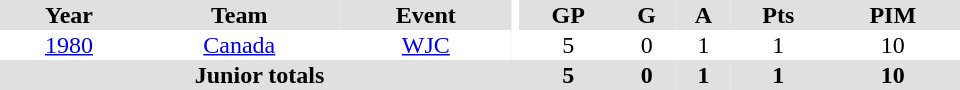<table border="0" cellpadding="1" cellspacing="0" ID="Table3" style="text-align:center; width:40em">
<tr bgcolor="#e0e0e0">
<th>Year</th>
<th>Team</th>
<th>Event</th>
<th rowspan="102" bgcolor="#ffffff"></th>
<th>GP</th>
<th>G</th>
<th>A</th>
<th>Pts</th>
<th>PIM</th>
</tr>
<tr>
<td><a href='#'>1980</a></td>
<td><a href='#'>Canada</a></td>
<td><a href='#'>WJC</a></td>
<td>5</td>
<td>0</td>
<td>1</td>
<td>1</td>
<td>10</td>
</tr>
<tr bgcolor="#e0e0e0">
<th colspan="4">Junior totals</th>
<th>5</th>
<th>0</th>
<th>1</th>
<th>1</th>
<th>10</th>
</tr>
</table>
